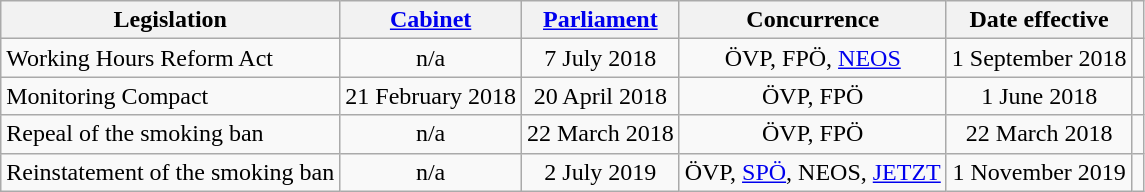<table class="wikitable" style="text-align:center;">
<tr>
<th>Legislation</th>
<th><a href='#'>Cabinet</a></th>
<th><a href='#'>Parliament</a></th>
<th>Concurrence</th>
<th>Date effective</th>
<th></th>
</tr>
<tr>
<td style="text-align:left;">Working Hours Reform Act</td>
<td>n/a</td>
<td>7 July 2018</td>
<td>ÖVP, FPÖ, <a href='#'>NEOS</a></td>
<td>1 September 2018</td>
<td></td>
</tr>
<tr>
<td style="text-align:left;">Monitoring Compact</td>
<td>21 February 2018</td>
<td>20 April 2018</td>
<td>ÖVP, FPÖ</td>
<td>1 June 2018</td>
<td></td>
</tr>
<tr>
<td style="text-align:left;">Repeal of the smoking ban</td>
<td>n/a</td>
<td>22 March 2018</td>
<td>ÖVP, FPÖ</td>
<td>22 March 2018</td>
<td></td>
</tr>
<tr>
<td style="text-align:left;">Reinstatement of the smoking ban</td>
<td>n/a</td>
<td>2 July 2019</td>
<td>ÖVP, <a href='#'>SPÖ</a>, NEOS, <a href='#'>JETZT</a></td>
<td>1 November 2019</td>
<td></td>
</tr>
</table>
